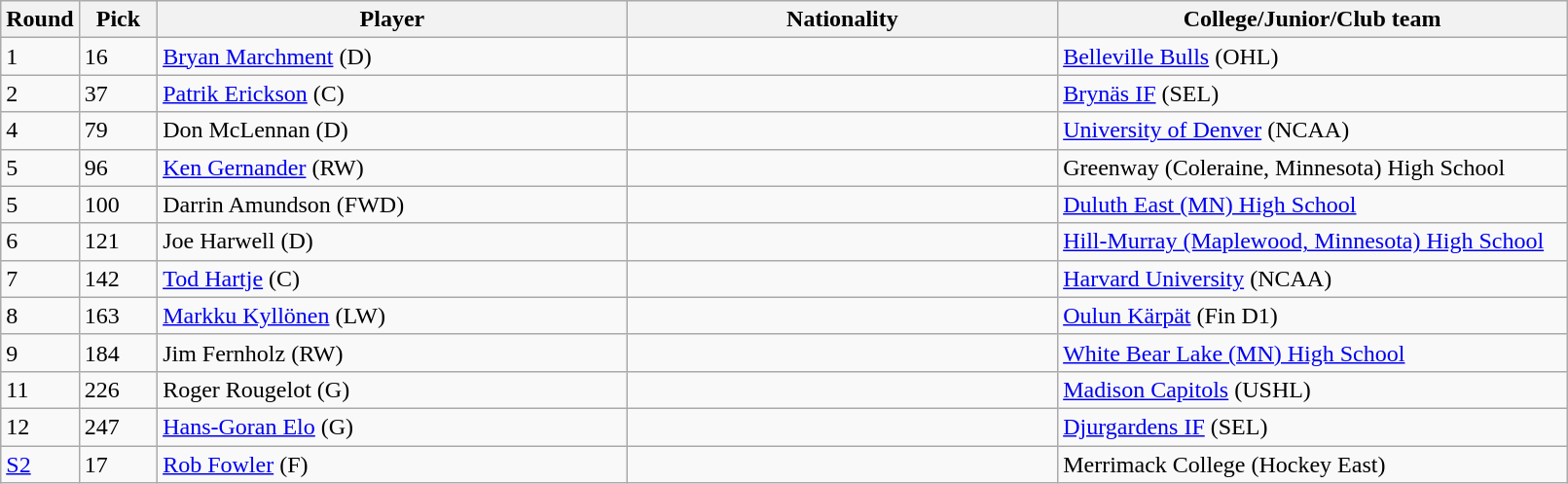<table class="wikitable">
<tr>
<th bgcolor="#DDDDFF" width="5%">Round</th>
<th bgcolor="#DDDDFF" width="5%">Pick</th>
<th bgcolor="#DDDDFF" width="30%">Player</th>
<th bgcolor="#DDDDFF" width="27.5%">Nationality</th>
<th bgcolor="#DDDDFF" width="32.5%">College/Junior/Club team</th>
</tr>
<tr>
<td>1</td>
<td>16</td>
<td><a href='#'>Bryan Marchment</a> (D)</td>
<td></td>
<td><a href='#'>Belleville Bulls</a> (OHL)</td>
</tr>
<tr>
<td>2</td>
<td>37</td>
<td><a href='#'>Patrik Erickson</a> (C)</td>
<td></td>
<td><a href='#'>Brynäs IF</a> (SEL)</td>
</tr>
<tr>
<td>4</td>
<td>79</td>
<td>Don McLennan (D)</td>
<td></td>
<td><a href='#'>University of Denver</a> (NCAA)</td>
</tr>
<tr>
<td>5</td>
<td>96</td>
<td><a href='#'>Ken Gernander</a> (RW)</td>
<td></td>
<td>Greenway (Coleraine, Minnesota) High School</td>
</tr>
<tr>
<td>5</td>
<td>100</td>
<td>Darrin Amundson (FWD)</td>
<td></td>
<td><a href='#'>Duluth East (MN) High School</a></td>
</tr>
<tr>
<td>6</td>
<td>121</td>
<td>Joe Harwell (D)</td>
<td></td>
<td><a href='#'>Hill-Murray (Maplewood, Minnesota) High School</a></td>
</tr>
<tr>
<td>7</td>
<td>142</td>
<td><a href='#'>Tod Hartje</a> (C)</td>
<td></td>
<td><a href='#'>Harvard University</a> (NCAA)</td>
</tr>
<tr>
<td>8</td>
<td>163</td>
<td><a href='#'>Markku Kyllönen</a> (LW)</td>
<td></td>
<td><a href='#'>Oulun Kärpät</a> (Fin D1)</td>
</tr>
<tr>
<td>9</td>
<td>184</td>
<td>Jim Fernholz (RW)</td>
<td></td>
<td><a href='#'>White Bear Lake (MN) High School</a></td>
</tr>
<tr>
<td>11</td>
<td>226</td>
<td>Roger Rougelot (G)</td>
<td></td>
<td><a href='#'>Madison Capitols</a> (USHL)</td>
</tr>
<tr>
<td>12</td>
<td>247</td>
<td><a href='#'>Hans-Goran Elo</a> (G)</td>
<td></td>
<td><a href='#'>Djurgardens IF</a> (SEL)</td>
</tr>
<tr>
<td><a href='#'>S2</a></td>
<td>17</td>
<td><a href='#'>Rob Fowler</a> (F)</td>
<td></td>
<td>Merrimack College (Hockey East)</td>
</tr>
</table>
